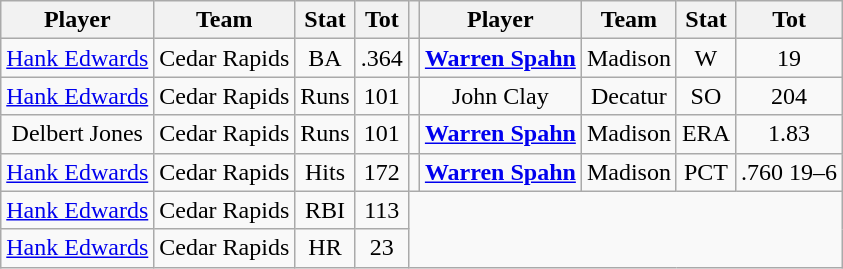<table class="wikitable" style="text-align:center">
<tr>
<th>Player</th>
<th>Team</th>
<th>Stat</th>
<th>Tot</th>
<th></th>
<th>Player</th>
<th>Team</th>
<th>Stat</th>
<th>Tot</th>
</tr>
<tr>
<td><a href='#'>Hank Edwards</a></td>
<td>Cedar Rapids</td>
<td>BA</td>
<td>.364</td>
<td></td>
<td><strong><a href='#'>Warren Spahn</a></strong></td>
<td>Madison</td>
<td>W</td>
<td>19</td>
</tr>
<tr>
<td><a href='#'>Hank Edwards</a></td>
<td>Cedar Rapids</td>
<td>Runs</td>
<td>101</td>
<td></td>
<td>John Clay</td>
<td>Decatur</td>
<td>SO</td>
<td>204</td>
</tr>
<tr>
<td>Delbert Jones</td>
<td>Cedar Rapids</td>
<td>Runs</td>
<td>101</td>
<td></td>
<td><strong><a href='#'>Warren Spahn</a></strong></td>
<td>Madison</td>
<td>ERA</td>
<td>1.83</td>
</tr>
<tr>
<td><a href='#'>Hank Edwards</a></td>
<td>Cedar Rapids</td>
<td>Hits</td>
<td>172</td>
<td></td>
<td><strong><a href='#'>Warren Spahn</a></strong></td>
<td>Madison</td>
<td>PCT</td>
<td>.760 19–6</td>
</tr>
<tr>
<td><a href='#'>Hank Edwards</a></td>
<td>Cedar Rapids</td>
<td>RBI</td>
<td>113</td>
</tr>
<tr>
<td><a href='#'>Hank Edwards</a></td>
<td>Cedar Rapids</td>
<td>HR</td>
<td>23</td>
</tr>
</table>
